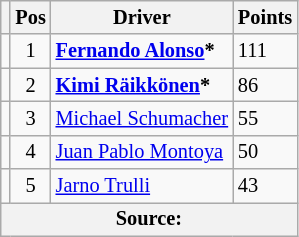<table class="wikitable" style="font-size: 85%;">
<tr>
<th></th>
<th>Pos</th>
<th>Driver</th>
<th>Points</th>
</tr>
<tr>
<td></td>
<td align="center">1</td>
<td> <strong><a href='#'>Fernando Alonso</a>*</strong></td>
<td>111</td>
</tr>
<tr>
<td></td>
<td align="center">2</td>
<td> <strong><a href='#'>Kimi Räikkönen</a>*</strong></td>
<td>86</td>
</tr>
<tr>
<td></td>
<td align="center">3</td>
<td> <a href='#'>Michael Schumacher</a></td>
<td>55</td>
</tr>
<tr>
<td></td>
<td align="center">4</td>
<td> <a href='#'>Juan Pablo Montoya</a></td>
<td>50</td>
</tr>
<tr>
<td></td>
<td align="center">5</td>
<td> <a href='#'>Jarno Trulli</a></td>
<td>43</td>
</tr>
<tr>
<th colspan=4>Source:</th>
</tr>
</table>
